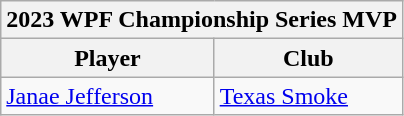<table class="wikitable">
<tr>
<th colspan=3>2023 WPF Championship Series MVP</th>
</tr>
<tr>
<th>Player</th>
<th>Club</th>
</tr>
<tr>
<td><a href='#'>Janae Jefferson</a></td>
<td><a href='#'>Texas Smoke</a></td>
</tr>
</table>
